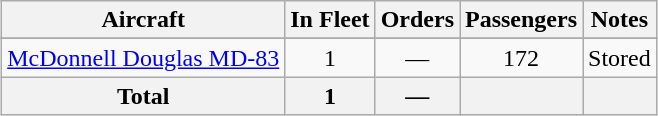<table class="wikitable" style="margin:0.5em auto">
<tr>
<th>Aircraft</th>
<th>In Fleet</th>
<th>Orders</th>
<th>Passengers</th>
<th>Notes</th>
</tr>
<tr>
</tr>
<tr>
<td><a href='#'>McDonnell Douglas MD-83</a></td>
<td align=center>1</td>
<td align=center>—</td>
<td align=center>172</td>
<td>Stored</td>
</tr>
<tr>
<th>Total</th>
<th>1</th>
<th>—</th>
<th></th>
<th></th>
</tr>
</table>
